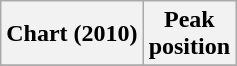<table class="wikitable plainrowheaders" style="text-align:center">
<tr>
<th scope="col">Chart (2010)</th>
<th scope="col">Peak<br>position</th>
</tr>
<tr>
</tr>
</table>
